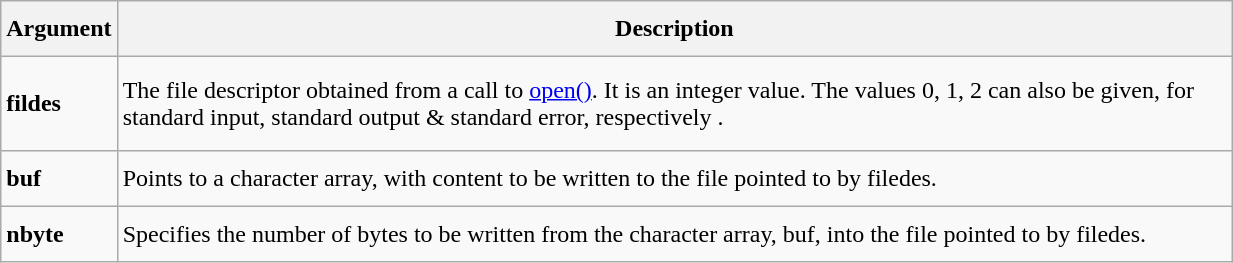<table class = 'wikitable' style="width: 65%; height: 175px">
<tr>
<th>Argument</th>
<th>Description</th>
</tr>
<tr>
<td><div><strong>fildes</strong></div></td>
<td>The file descriptor obtained from a call to <a href='#'>open()</a>. It is an integer value. The values 0, 1, 2 can also be given, for standard input, standard output & standard error, respectively .</td>
</tr>
<tr>
<td><div><strong>buf</strong></div></td>
<td>Points to a character array, with content to be written to the file pointed to by filedes.</td>
</tr>
<tr>
<td><div><strong>nbyte</strong></div></td>
<td>Specifies the number of bytes to be written from the character array, buf, into the file pointed to by filedes.</td>
</tr>
</table>
